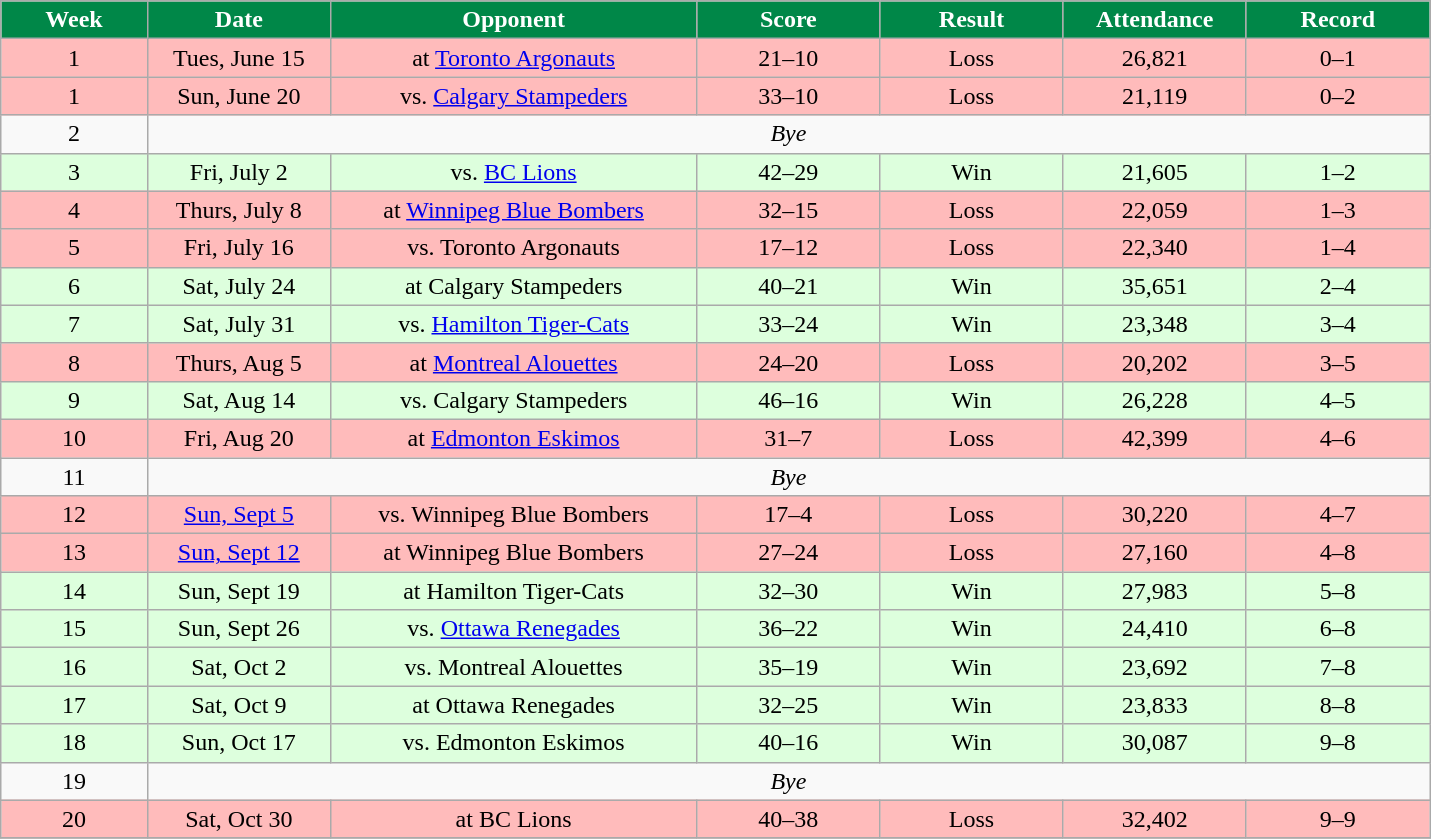<table class="wikitable sortable">
<tr>
<th style="background:#008748;color:White;"  width="8%">Week</th>
<th style="background:#008748;color:White;"  width="10%">Date</th>
<th style="background:#008748;color:White;"  width="20%">Opponent</th>
<th style="background:#008748;color:White;"  width="10%">Score</th>
<th style="background:#008748;color:White;"  width="10%">Result</th>
<th style="background:#008748;color:White;"  width="10%">Attendance</th>
<th style="background:#008748;color:White;"  width="10%">Record</th>
</tr>
<tr align="center" bgcolor="#ffbbbb">
<td>1</td>
<td>Tues, June 15</td>
<td>at <a href='#'>Toronto Argonauts</a></td>
<td>21–10</td>
<td>Loss</td>
<td>26,821</td>
<td>0–1</td>
</tr>
<tr align="center" bgcolor="#ffbbbb">
<td>1</td>
<td>Sun, June 20</td>
<td>vs. <a href='#'>Calgary Stampeders</a></td>
<td>33–10</td>
<td>Loss</td>
<td>21,119</td>
<td>0–2</td>
</tr>
<tr align="center">
<td>2</td>
<td colSpan=6 align="center"><em>Bye</em></td>
</tr>
<tr align="center" bgcolor="#DDFFDD">
<td>3</td>
<td>Fri, July 2</td>
<td>vs. <a href='#'>BC Lions</a></td>
<td>42–29</td>
<td>Win</td>
<td>21,605</td>
<td>1–2</td>
</tr>
<tr align="center" bgcolor="#ffbbbb">
<td>4</td>
<td>Thurs, July 8</td>
<td>at <a href='#'>Winnipeg Blue Bombers</a></td>
<td>32–15</td>
<td>Loss</td>
<td>22,059</td>
<td>1–3</td>
</tr>
<tr align="center" bgcolor="#ffbbbb">
<td>5</td>
<td>Fri, July 16</td>
<td>vs. Toronto Argonauts</td>
<td>17–12</td>
<td>Loss</td>
<td>22,340</td>
<td>1–4</td>
</tr>
<tr align="center" bgcolor="#DDFFDD">
<td>6</td>
<td>Sat, July 24</td>
<td>at Calgary Stampeders</td>
<td>40–21</td>
<td>Win</td>
<td>35,651</td>
<td>2–4</td>
</tr>
<tr align="center" bgcolor="#DDFFDD">
<td>7</td>
<td>Sat, July 31</td>
<td>vs. <a href='#'>Hamilton Tiger-Cats</a></td>
<td>33–24</td>
<td>Win</td>
<td>23,348</td>
<td>3–4</td>
</tr>
<tr align="center" bgcolor="#ffbbbb">
<td>8</td>
<td>Thurs, Aug 5</td>
<td>at <a href='#'>Montreal Alouettes</a></td>
<td>24–20</td>
<td>Loss</td>
<td>20,202</td>
<td>3–5</td>
</tr>
<tr align="center" bgcolor="#DDFFDD">
<td>9</td>
<td>Sat, Aug 14</td>
<td>vs. Calgary Stampeders</td>
<td>46–16</td>
<td>Win</td>
<td>26,228</td>
<td>4–5</td>
</tr>
<tr align="center" bgcolor="#ffbbbb">
<td>10</td>
<td>Fri, Aug 20</td>
<td>at <a href='#'>Edmonton Eskimos</a></td>
<td>31–7</td>
<td>Loss</td>
<td>42,399</td>
<td>4–6</td>
</tr>
<tr align="center">
<td>11</td>
<td colSpan=6 align="center"><em>Bye</em></td>
</tr>
<tr align="center" bgcolor="#ffbbbb">
<td>12</td>
<td><a href='#'>Sun, Sept 5</a></td>
<td>vs. Winnipeg Blue Bombers</td>
<td>17–4</td>
<td>Loss</td>
<td>30,220</td>
<td>4–7</td>
</tr>
<tr align="center" bgcolor="#ffbbbb">
<td>13</td>
<td><a href='#'>Sun, Sept 12</a></td>
<td>at Winnipeg Blue Bombers</td>
<td>27–24</td>
<td>Loss</td>
<td>27,160</td>
<td>4–8</td>
</tr>
<tr align="center" bgcolor="#DDFFDD">
<td>14</td>
<td>Sun, Sept 19</td>
<td>at Hamilton Tiger-Cats</td>
<td>32–30</td>
<td>Win</td>
<td>27,983</td>
<td>5–8</td>
</tr>
<tr align="center" bgcolor="#DDFFDD">
<td>15</td>
<td>Sun, Sept 26</td>
<td>vs. <a href='#'>Ottawa Renegades</a></td>
<td>36–22</td>
<td>Win</td>
<td>24,410</td>
<td>6–8</td>
</tr>
<tr align="center" bgcolor="#DDFFDD">
<td>16</td>
<td>Sat, Oct 2</td>
<td>vs. Montreal Alouettes</td>
<td>35–19</td>
<td>Win</td>
<td>23,692</td>
<td>7–8</td>
</tr>
<tr align="center" bgcolor="#DDFFDD">
<td>17</td>
<td>Sat, Oct 9</td>
<td>at Ottawa Renegades</td>
<td>32–25</td>
<td>Win</td>
<td>23,833</td>
<td>8–8</td>
</tr>
<tr align="center" bgcolor="#DDFFDD">
<td>18</td>
<td>Sun, Oct 17</td>
<td>vs. Edmonton Eskimos</td>
<td>40–16</td>
<td>Win</td>
<td>30,087</td>
<td>9–8</td>
</tr>
<tr align="center">
<td>19</td>
<td colSpan=6 align="center"><em>Bye</em></td>
</tr>
<tr align="center" bgcolor="#ffbbbb">
<td>20</td>
<td>Sat, Oct 30</td>
<td>at BC Lions</td>
<td>40–38</td>
<td>Loss</td>
<td>32,402</td>
<td>9–9</td>
</tr>
<tr>
</tr>
</table>
